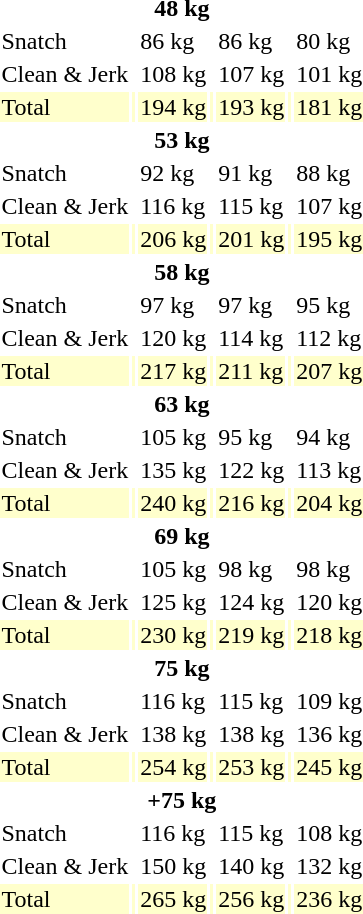<table>
<tr>
<th colspan=7>48 kg</th>
</tr>
<tr>
<td>Snatch</td>
<td></td>
<td>86 kg</td>
<td></td>
<td>86 kg</td>
<td></td>
<td>80 kg</td>
</tr>
<tr>
<td>Clean & Jerk</td>
<td></td>
<td>108 kg</td>
<td></td>
<td>107 kg</td>
<td></td>
<td>101 kg</td>
</tr>
<tr bgcolor=ffffcc>
<td>Total</td>
<td></td>
<td>194 kg</td>
<td></td>
<td>193 kg</td>
<td></td>
<td>181 kg</td>
</tr>
<tr>
<th colspan=7>53 kg</th>
</tr>
<tr>
<td>Snatch</td>
<td></td>
<td>92 kg</td>
<td></td>
<td>91 kg</td>
<td></td>
<td>88 kg</td>
</tr>
<tr>
<td>Clean & Jerk</td>
<td></td>
<td>116 kg</td>
<td></td>
<td>115 kg</td>
<td></td>
<td>107 kg</td>
</tr>
<tr bgcolor=ffffcc>
<td>Total</td>
<td></td>
<td>206 kg</td>
<td></td>
<td>201 kg</td>
<td></td>
<td>195 kg</td>
</tr>
<tr>
<th colspan=7>58 kg</th>
</tr>
<tr>
<td>Snatch</td>
<td></td>
<td>97 kg</td>
<td></td>
<td>97 kg</td>
<td></td>
<td>95 kg</td>
</tr>
<tr>
<td>Clean & Jerk</td>
<td></td>
<td>120 kg</td>
<td></td>
<td>114 kg</td>
<td></td>
<td>112 kg</td>
</tr>
<tr bgcolor=ffffcc>
<td>Total</td>
<td></td>
<td>217 kg</td>
<td></td>
<td>211 kg</td>
<td></td>
<td>207 kg</td>
</tr>
<tr>
<th colspan=7>63 kg</th>
</tr>
<tr>
<td>Snatch</td>
<td></td>
<td>105 kg</td>
<td></td>
<td>95 kg</td>
<td></td>
<td>94 kg</td>
</tr>
<tr>
<td>Clean & Jerk</td>
<td></td>
<td>135 kg</td>
<td></td>
<td>122 kg</td>
<td></td>
<td>113 kg</td>
</tr>
<tr bgcolor=ffffcc>
<td>Total</td>
<td></td>
<td>240 kg</td>
<td></td>
<td>216 kg</td>
<td></td>
<td>204 kg</td>
</tr>
<tr>
<th colspan=7>69 kg</th>
</tr>
<tr>
<td>Snatch</td>
<td></td>
<td>105 kg</td>
<td></td>
<td>98 kg</td>
<td></td>
<td>98 kg</td>
</tr>
<tr>
<td>Clean & Jerk</td>
<td></td>
<td>125 kg</td>
<td></td>
<td>124 kg</td>
<td></td>
<td>120 kg</td>
</tr>
<tr bgcolor=ffffcc>
<td>Total</td>
<td></td>
<td>230 kg</td>
<td></td>
<td>219 kg</td>
<td></td>
<td>218 kg</td>
</tr>
<tr>
<th colspan=7>75 kg</th>
</tr>
<tr>
<td>Snatch</td>
<td></td>
<td>116 kg</td>
<td></td>
<td>115 kg</td>
<td></td>
<td>109 kg</td>
</tr>
<tr>
<td>Clean & Jerk</td>
<td></td>
<td>138 kg</td>
<td></td>
<td>138 kg</td>
<td></td>
<td>136 kg</td>
</tr>
<tr bgcolor=ffffcc>
<td>Total</td>
<td></td>
<td>254 kg</td>
<td></td>
<td>253 kg</td>
<td></td>
<td>245 kg</td>
</tr>
<tr>
<th colspan=7>+75 kg</th>
</tr>
<tr>
<td>Snatch</td>
<td></td>
<td>116 kg</td>
<td></td>
<td>115 kg</td>
<td></td>
<td>108 kg</td>
</tr>
<tr>
<td>Clean & Jerk</td>
<td></td>
<td>150 kg</td>
<td></td>
<td>140 kg</td>
<td></td>
<td>132 kg</td>
</tr>
<tr bgcolor=ffffcc>
<td>Total</td>
<td></td>
<td>265 kg</td>
<td></td>
<td>256 kg</td>
<td></td>
<td>236 kg</td>
</tr>
</table>
